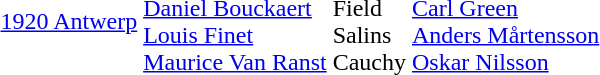<table>
<tr>
<td><a href='#'>1920 Antwerp</a><br></td>
<td><br><a href='#'>Daniel Bouckaert</a><br><a href='#'>Louis Finet</a><br><a href='#'>Maurice Van Ranst</a><br></td>
<td><br>Field<br>Salins<br>Cauchy</td>
<td><br><a href='#'>Carl Green</a><br><a href='#'>Anders Mårtensson</a><br><a href='#'>Oskar Nilsson</a></td>
</tr>
</table>
